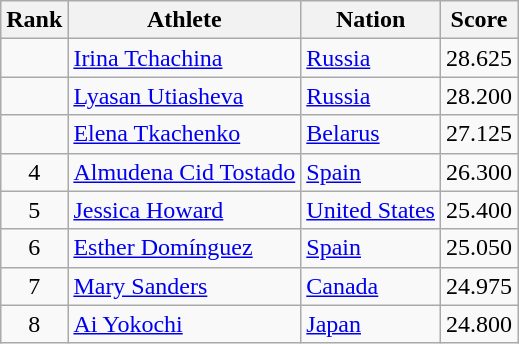<table class="wikitable sortable" style="text-align:center">
<tr>
<th>Rank</th>
<th>Athlete</th>
<th>Nation</th>
<th>Score</th>
</tr>
<tr>
<td></td>
<td align=left><a href='#'>Irina Tchachina</a></td>
<td align=left> <a href='#'>Russia</a></td>
<td>28.625</td>
</tr>
<tr>
<td></td>
<td align=left><a href='#'>Lyasan Utiasheva</a></td>
<td align=left> <a href='#'>Russia</a></td>
<td>28.200</td>
</tr>
<tr>
<td></td>
<td align=left><a href='#'>Elena Tkachenko</a></td>
<td align=left> <a href='#'>Belarus</a></td>
<td>27.125</td>
</tr>
<tr>
<td>4</td>
<td align=left><a href='#'>Almudena Cid Tostado</a></td>
<td align=left> <a href='#'>Spain</a></td>
<td>26.300</td>
</tr>
<tr>
<td>5</td>
<td align=left><a href='#'>Jessica Howard</a></td>
<td align=left> <a href='#'>United States</a></td>
<td>25.400</td>
</tr>
<tr>
<td>6</td>
<td align=left><a href='#'>Esther Domínguez</a></td>
<td align=left> <a href='#'>Spain</a></td>
<td>25.050</td>
</tr>
<tr>
<td>7</td>
<td align=left><a href='#'>Mary Sanders</a></td>
<td align=left> <a href='#'>Canada</a></td>
<td>24.975</td>
</tr>
<tr>
<td>8</td>
<td align=left><a href='#'>Ai Yokochi</a></td>
<td align=left> <a href='#'>Japan</a></td>
<td>24.800</td>
</tr>
</table>
